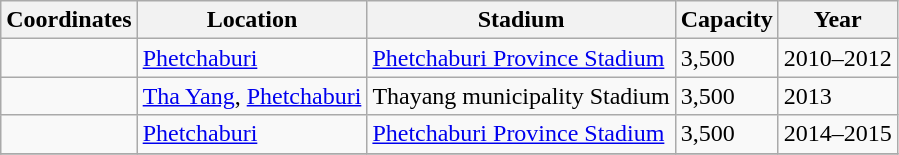<table class="wikitable sortable">
<tr>
<th>Coordinates</th>
<th>Location</th>
<th>Stadium</th>
<th>Capacity</th>
<th>Year</th>
</tr>
<tr>
<td></td>
<td><a href='#'>Phetchaburi</a></td>
<td><a href='#'>Phetchaburi Province Stadium</a></td>
<td>3,500</td>
<td>2010–2012</td>
</tr>
<tr>
<td></td>
<td><a href='#'>Tha Yang</a>, <a href='#'>Phetchaburi</a></td>
<td>Thayang municipality Stadium</td>
<td>3,500</td>
<td>2013</td>
</tr>
<tr>
<td></td>
<td><a href='#'>Phetchaburi</a></td>
<td><a href='#'>Phetchaburi Province Stadium</a></td>
<td>3,500</td>
<td>2014–2015</td>
</tr>
<tr>
</tr>
</table>
